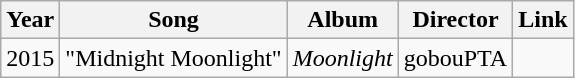<table class="wikitable">
<tr>
<th>Year</th>
<th>Song</th>
<th>Album</th>
<th>Director</th>
<th>Link</th>
</tr>
<tr>
<td rowspan="1">2015</td>
<td>"Midnight Moonlight"</td>
<td rowspan=1><em>Moonlight</em></td>
<td>gobouPTA</td>
<td></td>
</tr>
</table>
